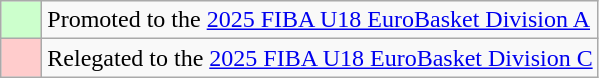<table class="wikitable">
<tr>
<td width=20px bgcolor="#ccffcc"></td>
<td>Promoted to the <a href='#'>2025 FIBA U18 EuroBasket Division A</a></td>
</tr>
<tr>
<td bgcolor="#ffcccc"></td>
<td>Relegated to the <a href='#'>2025 FIBA U18 EuroBasket Division C</a></td>
</tr>
</table>
